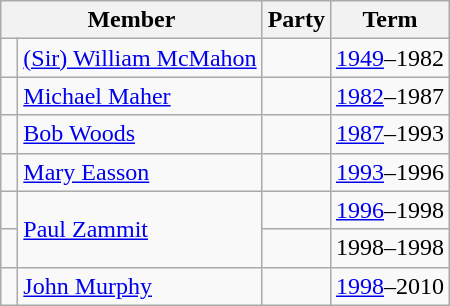<table class="wikitable">
<tr>
<th colspan="2">Member</th>
<th>Party</th>
<th>Term</th>
</tr>
<tr>
<td> </td>
<td><a href='#'>(Sir) William McMahon</a></td>
<td></td>
<td><a href='#'>1949</a>–1982</td>
</tr>
<tr>
<td> </td>
<td><a href='#'>Michael Maher</a></td>
<td></td>
<td><a href='#'>1982</a>–1987</td>
</tr>
<tr>
<td> </td>
<td><a href='#'>Bob Woods</a></td>
<td></td>
<td><a href='#'>1987</a>–1993</td>
</tr>
<tr>
<td> </td>
<td><a href='#'>Mary Easson</a></td>
<td></td>
<td><a href='#'>1993</a>–1996</td>
</tr>
<tr>
<td> </td>
<td rowspan="2"><a href='#'>Paul Zammit</a></td>
<td></td>
<td><a href='#'>1996</a>–1998</td>
</tr>
<tr>
<td> </td>
<td></td>
<td>1998–1998</td>
</tr>
<tr>
<td> </td>
<td><a href='#'>John Murphy</a></td>
<td></td>
<td><a href='#'>1998</a>–2010</td>
</tr>
</table>
